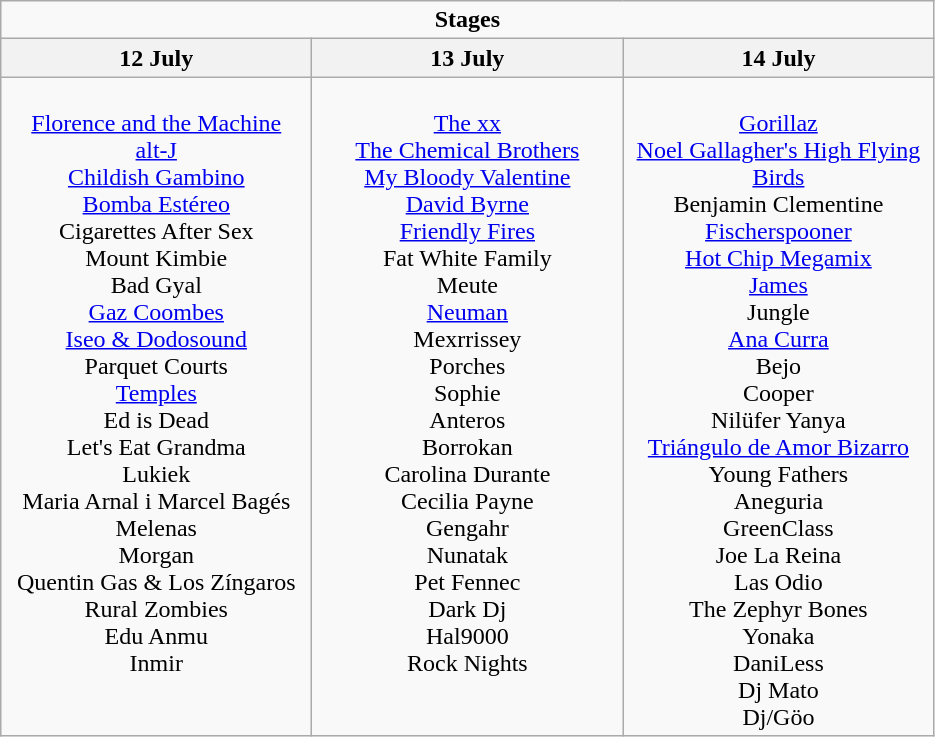<table class="wikitable">
<tr>
<td colspan="4" align="center"><strong>Stages</strong></td>
</tr>
<tr>
<th>12 July</th>
<th>13 July</th>
<th>14 July</th>
</tr>
<tr>
<td valign="top" align="center" width=200><br><a href='#'>Florence and the Machine</a><br> <a href='#'>alt-J</a><br> <a href='#'>Childish Gambino</a><br><a href='#'>Bomba Estéreo</a><br> Cigarettes After Sex<br> Mount Kimbie<br> Bad Gyal<br><a href='#'>Gaz Coombes</a><br> <a href='#'>Iseo & Dodosound</a><br> Parquet Courts<br> <a href='#'>Temples</a><br> Ed is Dead<br> Let's Eat Grandma<br> Lukiek<br> Maria Arnal i Marcel Bagés<br> Melenas<br> Morgan<br> Quentin Gas & Los Zíngaros<br> Rural Zombies<br> Edu Anmu<br> Inmir</td>
<td valign="top" align="center" width=200><br><a href='#'>The xx</a><br> <a href='#'>The Chemical Brothers</a><br> <a href='#'>My Bloody Valentine</a><br> <a href='#'>David Byrne</a><br> <a href='#'>Friendly Fires</a><br> Fat White Family<br> Meute<br> <a href='#'>Neuman</a><br> Mexrrissey<br> Porches<br> Sophie<br> Anteros<br> Borrokan<br> Carolina Durante<br> Cecilia Payne<br> Gengahr<br> Nunatak<br> Pet Fennec<br> Dark Dj<br> Hal9000<br> Rock Nights</td>
<td valign="top" align="center" width=200><br><a href='#'>Gorillaz</a><br> <a href='#'>Noel Gallagher's High Flying Birds</a><br> Benjamin Clementine<br> <a href='#'>Fischerspooner</a><br> <a href='#'>Hot Chip Megamix</a><br> <a href='#'>James</a><br> Jungle<br> <a href='#'>Ana Curra</a><br> Bejo<br> Cooper<br> Nilüfer Yanya<br> <a href='#'>Triángulo de Amor Bizarro</a><br> Young Fathers<br> Aneguria<br> GreenClass<br> Joe La Reina<br> Las Odio<br> The Zephyr Bones<br> Yonaka<br> DaniLess<br> Dj Mato<br> Dj/Göo</td>
</tr>
</table>
